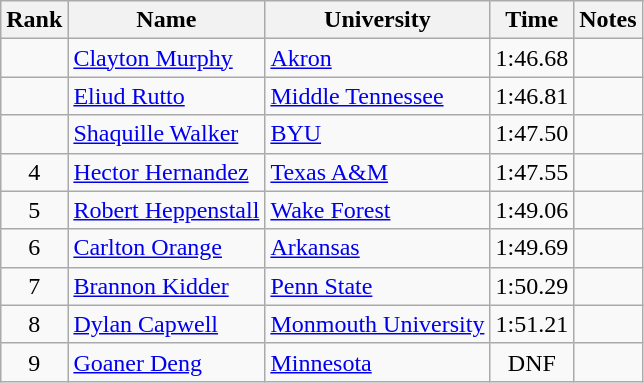<table class="wikitable sortable" style="text-align:center">
<tr>
<th>Rank</th>
<th>Name</th>
<th>University</th>
<th>Time</th>
<th>Notes</th>
</tr>
<tr>
<td></td>
<td align=left><a href='#'>Clayton Murphy</a></td>
<td align=left><a href='#'>Akron</a></td>
<td>1:46.68</td>
<td></td>
</tr>
<tr>
<td></td>
<td align=left><a href='#'>Eliud Rutto</a> </td>
<td align=left><a href='#'>Middle Tennessee</a></td>
<td>1:46.81</td>
<td></td>
</tr>
<tr>
<td></td>
<td align=left><a href='#'>Shaquille Walker</a></td>
<td align=left><a href='#'>BYU</a></td>
<td>1:47.50</td>
<td></td>
</tr>
<tr>
<td>4</td>
<td align=left><a href='#'>Hector Hernandez</a> </td>
<td align=left><a href='#'>Texas A&M</a></td>
<td>1:47.55</td>
<td></td>
</tr>
<tr>
<td>5</td>
<td align=left><a href='#'>Robert Heppenstall</a> </td>
<td align=left><a href='#'>Wake Forest</a></td>
<td>1:49.06</td>
<td></td>
</tr>
<tr>
<td>6</td>
<td align=left><a href='#'>Carlton Orange</a></td>
<td align=left><a href='#'>Arkansas</a></td>
<td>1:49.69</td>
<td></td>
</tr>
<tr>
<td>7</td>
<td align=left><a href='#'>Brannon Kidder</a></td>
<td align=left><a href='#'>Penn State</a></td>
<td>1:50.29</td>
<td></td>
</tr>
<tr>
<td>8</td>
<td align=left><a href='#'>Dylan Capwell</a></td>
<td align=left><a href='#'>Monmouth University</a></td>
<td>1:51.21</td>
<td></td>
</tr>
<tr>
<td>9</td>
<td align=left><a href='#'>Goaner Deng</a></td>
<td align=left><a href='#'>Minnesota</a></td>
<td>DNF</td>
<td></td>
</tr>
</table>
